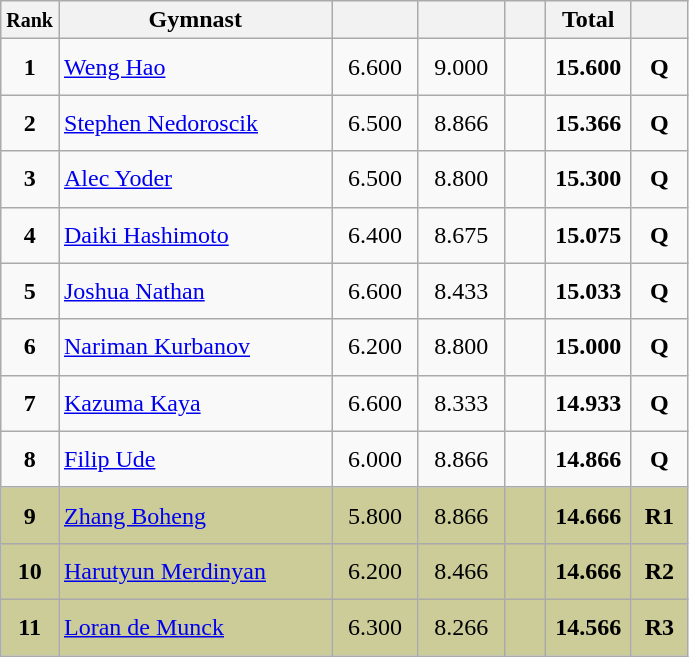<table class="wikitable sortable" style="text-align:center;">
<tr>
<th scope="col" style="width:15px;"><small>Rank</small></th>
<th scope="col" style="width:175px;">Gymnast</th>
<th scope="col" style="width:50px;"><small></small></th>
<th scope="col" style="width:50px;"><small></small></th>
<th scope="col" style="width:20px;"><small></small></th>
<th scope="col" style="width:50px;">Total</th>
<th scope="col" style="width:30px;"><small></small></th>
</tr>
<tr>
<td scope="row" style="text-align:center"><strong>1</strong></td>
<td style="height:30px; text-align:left;"> <a href='#'>Weng Hao</a></td>
<td>6.600</td>
<td>9.000</td>
<td></td>
<td><strong>15.600</strong></td>
<td><strong>Q</strong></td>
</tr>
<tr>
<td scope="row" style="text-align:center"><strong>2</strong></td>
<td style="height:30px; text-align:left;"> <a href='#'>Stephen Nedoroscik</a></td>
<td>6.500</td>
<td>8.866</td>
<td></td>
<td><strong>15.366</strong></td>
<td><strong>Q</strong></td>
</tr>
<tr>
<td scope="row" style="text-align:center"><strong>3</strong></td>
<td style="height:30px; text-align:left;"> <a href='#'>Alec Yoder</a></td>
<td>6.500</td>
<td>8.800</td>
<td></td>
<td><strong>15.300</strong></td>
<td><strong>Q</strong></td>
</tr>
<tr>
<td scope="row" style="text-align:center"><strong>4</strong></td>
<td style="height:30px; text-align:left;"> <a href='#'>Daiki Hashimoto</a></td>
<td>6.400</td>
<td>8.675</td>
<td></td>
<td><strong>15.075</strong></td>
<td><strong>Q</strong></td>
</tr>
<tr>
<td scope="row" style="text-align:center"><strong>5</strong></td>
<td style="height:30px; text-align:left;"> <a href='#'>Joshua Nathan</a></td>
<td>6.600</td>
<td>8.433</td>
<td></td>
<td><strong>15.033</strong></td>
<td><strong>Q</strong></td>
</tr>
<tr>
<td scope="row" style="text-align:center"><strong>6</strong></td>
<td style="height:30px; text-align:left;"> <a href='#'>Nariman Kurbanov</a></td>
<td>6.200</td>
<td>8.800</td>
<td></td>
<td><strong>15.000</strong></td>
<td><strong>Q</strong></td>
</tr>
<tr>
<td scope="row" style="text-align:center"><strong>7</strong></td>
<td style="height:30px; text-align:left;"> <a href='#'>Kazuma Kaya</a></td>
<td>6.600</td>
<td>8.333</td>
<td></td>
<td><strong>14.933</strong></td>
<td><strong>Q</strong></td>
</tr>
<tr>
<td scope="row" style="text-align:center"><strong>8</strong></td>
<td style="height:30px; text-align:left;"> <a href='#'>Filip Ude</a></td>
<td>6.000</td>
<td>8.866</td>
<td></td>
<td><strong>14.866</strong></td>
<td><strong>Q</strong></td>
</tr>
<tr style="background:#cccc99;">
<td scope="row" style="text-align:center"><strong>9</strong></td>
<td style="height:30px; text-align:left;"> <a href='#'>Zhang Boheng</a></td>
<td>5.800</td>
<td>8.866</td>
<td></td>
<td><strong>14.666</strong></td>
<td><strong>R1</strong></td>
</tr>
<tr style="background:#cccc99;">
<td scope="row" style="text-align:center"><strong>10</strong></td>
<td style="height:30px; text-align:left;"> <a href='#'>Harutyun Merdinyan</a></td>
<td>6.200</td>
<td>8.466</td>
<td></td>
<td><strong>14.666</strong></td>
<td><strong>R2</strong></td>
</tr>
<tr style="background:#cccc99;">
<td scope="row" style="text-align:center"><strong>11</strong></td>
<td style="height:30px; text-align:left;"> <a href='#'>Loran de Munck</a></td>
<td>6.300</td>
<td>8.266</td>
<td></td>
<td><strong>14.566</strong></td>
<td><strong>R3</strong></td>
</tr>
</table>
